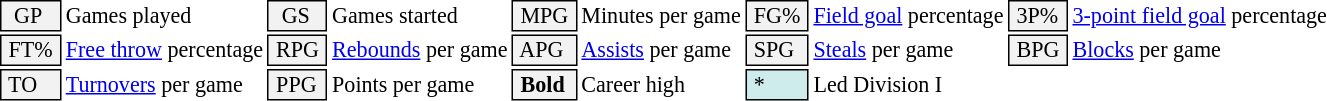<table class="toccolours" style="font-size: 92%; white-space: nowrap;">
<tr>
<td style="background-color: #F2F2F2; border: 1px solid black;">  GP</td>
<td>Games played</td>
<td style="background-color: #F2F2F2; border: 1px solid black">  GS </td>
<td>Games started</td>
<td style="background-color: #F2F2F2; border: 1px solid black"> MPG </td>
<td>Minutes per game</td>
<td style="background-color: #F2F2F2; border: 1px solid black;"> FG% </td>
<td><a href='#'>Field goal</a> percentage</td>
<td style="background-color: #F2F2F2; border: 1px solid black"> 3P% </td>
<td><a href='#'>3-point field goal</a> percentage</td>
</tr>
<tr>
<td style="background-color: #F2F2F2; border: 1px solid black"> FT% </td>
<td><a href='#'>Free throw</a> percentage</td>
<td style="background-color: #F2F2F2; border: 1px solid black;"> RPG </td>
<td><a href='#'>Rebounds</a> per game</td>
<td style="background-color: #F2F2F2; border: 1px solid black"> APG </td>
<td><a href='#'>Assists</a> per game</td>
<td style="background-color: #F2F2F2; border: 1px solid black"> SPG </td>
<td><a href='#'>Steals</a> per game</td>
<td style="background-color: #F2F2F2; border: 1px solid black;"> BPG </td>
<td><a href='#'>Blocks</a> per game</td>
</tr>
<tr>
<td style="background-color: #F2F2F2; border: 1px solid black"> TO </td>
<td><a href='#'>Turnovers</a> per game</td>
<td style="background-color: #F2F2F2; border: 1px solid black"> PPG </td>
<td>Points per game</td>
<td style="background-color: #F2F2F2; border: 1px solid black"> <strong>Bold</strong> </td>
<td>Career high</td>
<td style="background-color: #cfecec; border: 1px solid black"> * </td>
<td>Led Division I</td>
</tr>
</table>
